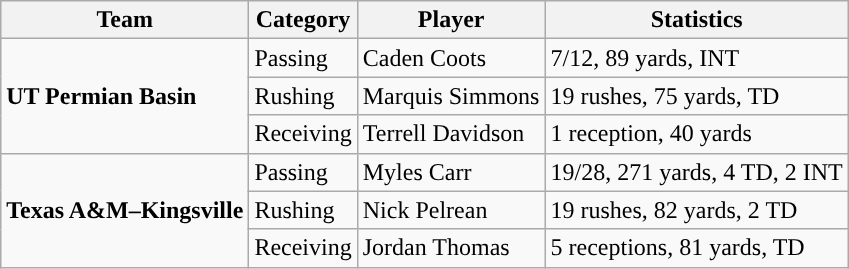<table class="wikitable" style="float: right;">
<tr>
<th>Team</th>
<th>Category</th>
<th>Player</th>
<th>Statistics</th>
</tr>
<tr>
<td rowspan=3><strong>UT Permian Basin</strong></td>
<td>Passing</td>
<td>Caden Coots</td>
<td>7/12, 89 yards, INT</td>
</tr>
<tr>
<td>Rushing</td>
<td>Marquis Simmons</td>
<td>19 rushes, 75 yards, TD</td>
</tr>
<tr>
<td>Receiving</td>
<td>Terrell Davidson</td>
<td>1 reception, 40 yards</td>
</tr>
<tr>
<td rowspan=3><strong>Texas A&M–Kingsville</strong></td>
<td>Passing</td>
<td>Myles Carr</td>
<td>19/28, 271 yards, 4 TD, 2 INT</td>
</tr>
<tr>
<td>Rushing</td>
<td>Nick Pelrean</td>
<td>19 rushes, 82 yards, 2 TD</td>
</tr>
<tr>
<td>Receiving</td>
<td>Jordan Thomas</td>
<td>5 receptions, 81 yards, TD</td>
</tr>
</table>
